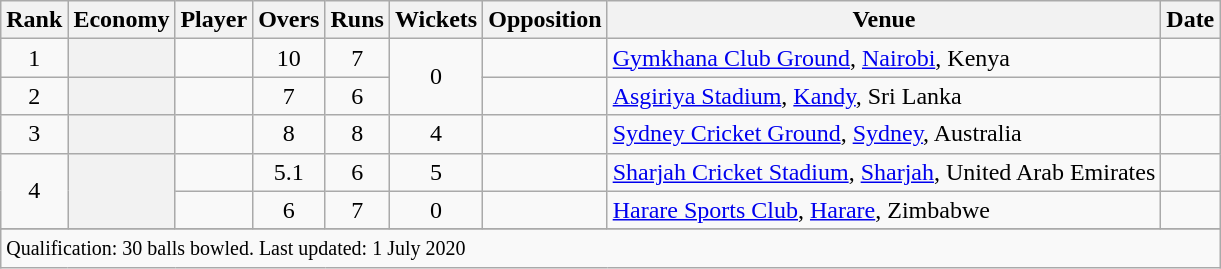<table class="wikitable plainrowheaders sortable">
<tr>
<th scope=col>Rank</th>
<th scope=col>Economy</th>
<th scope=col>Player</th>
<th scope=col>Overs</th>
<th scope=col>Runs</th>
<th scope=col>Wickets</th>
<th scope=col>Opposition</th>
<th scope=col>Venue</th>
<th scope=col>Date</th>
</tr>
<tr>
<td style="text-align:center">1</td>
<th scope=row style=text-align:center;></th>
<td></td>
<td style="text-align:center">10</td>
<td style="text-align:center">7</td>
<td style="text-align:center" rowspan=2>0</td>
<td></td>
<td><a href='#'>Gymkhana Club Ground</a>, <a href='#'>Nairobi</a>, Kenya</td>
<td></td>
</tr>
<tr>
<td style="text-align:center">2</td>
<th scope=row style=text-align:center;></th>
<td></td>
<td style="text-align:center">7</td>
<td style="text-align:center">6</td>
<td></td>
<td><a href='#'>Asgiriya Stadium</a>, <a href='#'>Kandy</a>, Sri Lanka</td>
<td></td>
</tr>
<tr>
<td style="text-align:center">3</td>
<th scope=row style=text-align:center;></th>
<td></td>
<td style="text-align:center">8</td>
<td style="text-align:center">8</td>
<td style="text-align:center">4</td>
<td></td>
<td><a href='#'>Sydney Cricket Ground</a>, <a href='#'>Sydney</a>, Australia</td>
<td></td>
</tr>
<tr>
<td style="text-align:center" rowspan=2>4</td>
<th scope=row style=text-align:center; rowspan=2></th>
<td></td>
<td style="text-align:center">5.1</td>
<td style="text-align:center">6</td>
<td style="text-align:center">5</td>
<td></td>
<td><a href='#'>Sharjah Cricket Stadium</a>, <a href='#'>Sharjah</a>, United Arab Emirates</td>
<td></td>
</tr>
<tr>
<td></td>
<td style="text-align:center">6</td>
<td style="text-align:center">7</td>
<td style="text-align:center">0</td>
<td></td>
<td><a href='#'>Harare Sports Club</a>, <a href='#'>Harare</a>, Zimbabwe</td>
<td></td>
</tr>
<tr>
</tr>
<tr class=sortbottom>
<td colspan=9><small>Qualification: 30 balls bowled. Last updated: 1 July 2020</small></td>
</tr>
</table>
